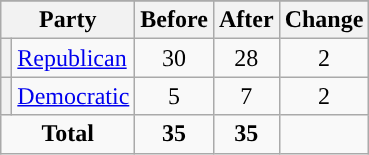<table class="wikitable" style="text-align:center;">
<tr>
</tr>
<tr>
<th colspan=2>Party</th>
<th>Before</th>
<th>After</th>
<th>Change</th>
</tr>
<tr>
<th style="background-color:"></th>
<td style="text-align:left;"><a href='#'>Republican</a></td>
<td>30</td>
<td>28</td>
<td> 2</td>
</tr>
<tr>
<th style="background-color:"></th>
<td style="text-align:left;"><a href='#'>Democratic</a></td>
<td>5</td>
<td>7</td>
<td> 2</td>
</tr>
<tr>
<td colspan=2><strong>Total</strong></td>
<td><strong>35</strong></td>
<td><strong>35</strong></td>
<td></td>
</tr>
</table>
